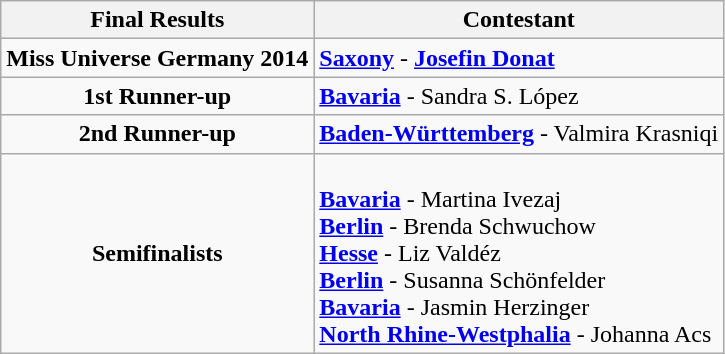<table class="wikitable" border="1">
<tr>
<th>Final Results</th>
<th>Contestant</th>
</tr>
<tr>
<td style="text-align: center;"><strong>Miss Universe Germany 2014</strong></td>
<td> <strong><a href='#'>Saxony</a></strong> - <strong><a href='#'>Josefin Donat</a></strong></td>
</tr>
<tr>
<td style="text-align: center;"><strong>1st Runner-up</strong></td>
<td> <strong><a href='#'>Bavaria</a></strong> - Sandra S. López</td>
</tr>
<tr>
<td style="text-align: center;"><strong>2nd Runner-up</strong></td>
<td> <strong><a href='#'>Baden-Württemberg</a></strong> - Valmira Krasniqi</td>
</tr>
<tr>
<td style="text-align: center;"><strong>Semifinalists</strong></td>
<td><br> <strong><a href='#'>Bavaria</a></strong> - Martina Ivezaj<br>
 <strong><a href='#'>Berlin</a></strong> - Brenda Schwuchow<br>
 <strong><a href='#'>Hesse</a></strong> - Liz Valdéz<br>
 <strong><a href='#'>Berlin</a></strong> - Susanna Schönfelder<br>
 <strong><a href='#'>Bavaria</a></strong> - Jasmin Herzinger<br>
 <strong><a href='#'>North Rhine-Westphalia</a></strong> - Johanna Acs<br></td>
</tr>
</table>
